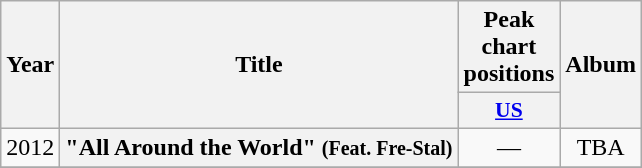<table class="wikitable plainrowheaders" style="text-align:center;">
<tr>
<th scope="col" rowspan="2">Year</th>
<th scope="col" rowspan="2">Title</th>
<th scope="col" colspan="1">Peak chart positions</th>
<th scope="col" rowspan="2">Album</th>
</tr>
<tr>
<th scope="col" style="width:3em;font-size:90%;"><a href='#'>US</a></th>
</tr>
<tr>
<td>2012</td>
<th scope="row">"All Around the World" <small>(Feat. Fre-Stal)</small></th>
<td>—</td>
<td>TBA</td>
</tr>
<tr>
</tr>
</table>
